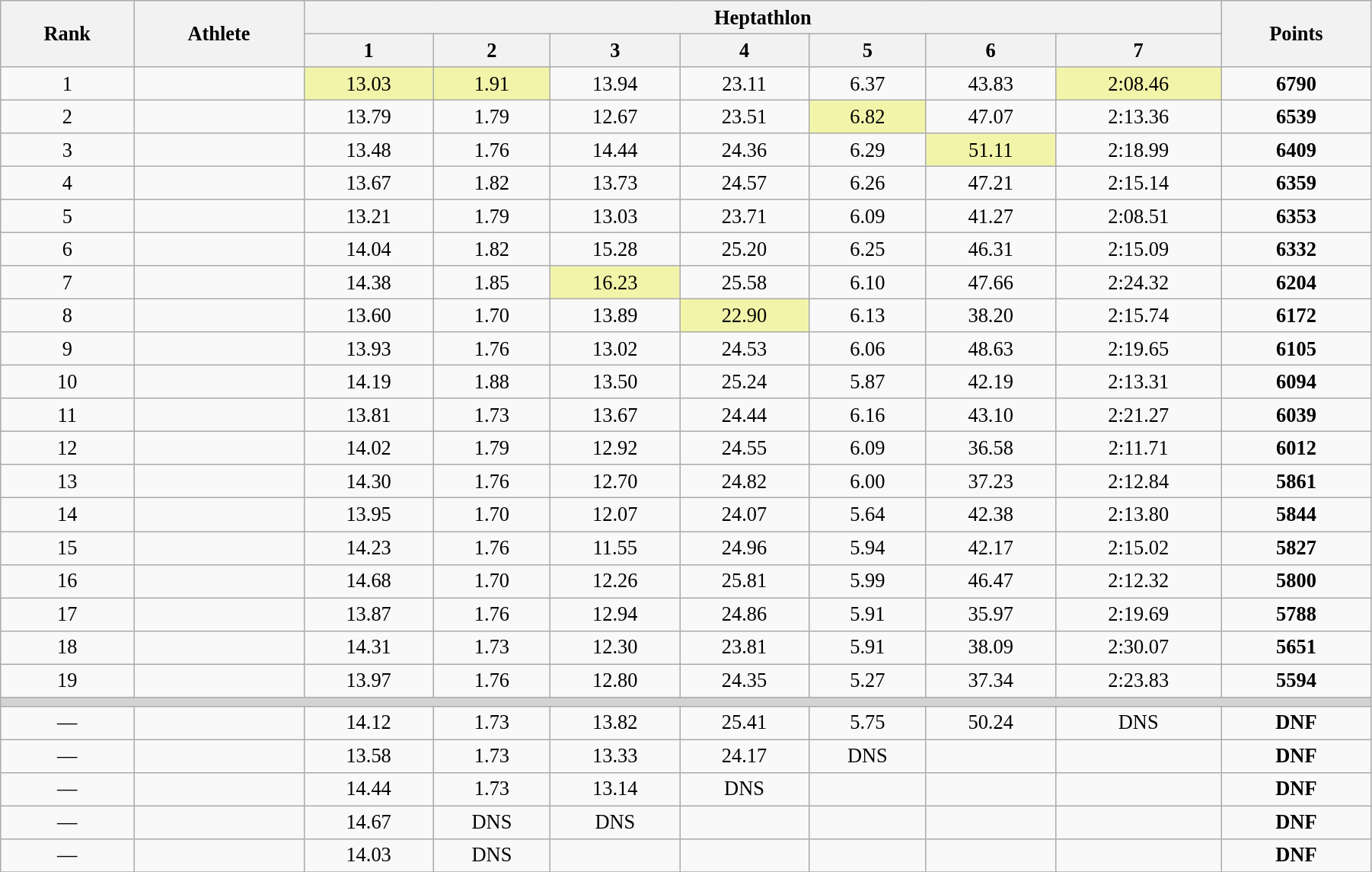<table class="wikitable" style=" text-align:center; font-size:110%;" width="95%">
<tr>
<th rowspan="2">Rank</th>
<th rowspan="2">Athlete</th>
<th colspan="7">Heptathlon</th>
<th rowspan="2">Points</th>
</tr>
<tr>
<th>1</th>
<th>2</th>
<th>3</th>
<th>4</th>
<th>5</th>
<th>6</th>
<th>7</th>
</tr>
<tr>
<td>1</td>
<td align=left></td>
<td bgcolor=#F2F5A9>13.03</td>
<td bgcolor=#F2F5A9>1.91</td>
<td>13.94</td>
<td>23.11</td>
<td>6.37</td>
<td>43.83</td>
<td bgcolor=#F2F5A9>2:08.46</td>
<td><strong>6790</strong></td>
</tr>
<tr>
<td>2</td>
<td align=left></td>
<td>13.79</td>
<td>1.79</td>
<td>12.67</td>
<td>23.51</td>
<td bgcolor=#F2F5A9>6.82</td>
<td>47.07</td>
<td>2:13.36</td>
<td><strong>6539</strong></td>
</tr>
<tr>
<td>3</td>
<td align=left></td>
<td>13.48</td>
<td>1.76</td>
<td>14.44</td>
<td>24.36</td>
<td>6.29</td>
<td bgcolor=#F2F5A9>51.11</td>
<td>2:18.99</td>
<td><strong>6409</strong></td>
</tr>
<tr>
<td>4</td>
<td align=left></td>
<td>13.67</td>
<td>1.82</td>
<td>13.73</td>
<td>24.57</td>
<td>6.26</td>
<td>47.21</td>
<td>2:15.14</td>
<td><strong>6359</strong></td>
</tr>
<tr>
<td>5</td>
<td align=left></td>
<td>13.21</td>
<td>1.79</td>
<td>13.03</td>
<td>23.71</td>
<td>6.09</td>
<td>41.27</td>
<td>2:08.51</td>
<td><strong>6353</strong></td>
</tr>
<tr>
<td>6</td>
<td align=left></td>
<td>14.04</td>
<td>1.82</td>
<td>15.28</td>
<td>25.20</td>
<td>6.25</td>
<td>46.31</td>
<td>2:15.09</td>
<td><strong>6332</strong></td>
</tr>
<tr>
<td>7</td>
<td align=left></td>
<td>14.38</td>
<td>1.85</td>
<td bgcolor=#F2F5A9>16.23</td>
<td>25.58</td>
<td>6.10</td>
<td>47.66</td>
<td>2:24.32</td>
<td><strong>6204</strong></td>
</tr>
<tr>
<td>8</td>
<td align=left></td>
<td>13.60</td>
<td>1.70</td>
<td>13.89</td>
<td bgcolor=#F2F5A9>22.90</td>
<td>6.13</td>
<td>38.20</td>
<td>2:15.74</td>
<td><strong>6172</strong></td>
</tr>
<tr>
<td>9</td>
<td align=left></td>
<td>13.93</td>
<td>1.76</td>
<td>13.02</td>
<td>24.53</td>
<td>6.06</td>
<td>48.63</td>
<td>2:19.65</td>
<td><strong>6105</strong></td>
</tr>
<tr>
<td>10</td>
<td align=left></td>
<td>14.19</td>
<td>1.88</td>
<td>13.50</td>
<td>25.24</td>
<td>5.87</td>
<td>42.19</td>
<td>2:13.31</td>
<td><strong>6094</strong></td>
</tr>
<tr>
<td>11</td>
<td align=left></td>
<td>13.81</td>
<td>1.73</td>
<td>13.67</td>
<td>24.44</td>
<td>6.16</td>
<td>43.10</td>
<td>2:21.27</td>
<td><strong>6039</strong></td>
</tr>
<tr>
<td>12</td>
<td align=left></td>
<td>14.02</td>
<td>1.79</td>
<td>12.92</td>
<td>24.55</td>
<td>6.09</td>
<td>36.58</td>
<td>2:11.71</td>
<td><strong>6012</strong></td>
</tr>
<tr>
<td>13</td>
<td align=left></td>
<td>14.30</td>
<td>1.76</td>
<td>12.70</td>
<td>24.82</td>
<td>6.00</td>
<td>37.23</td>
<td>2:12.84</td>
<td><strong>5861</strong></td>
</tr>
<tr>
<td>14</td>
<td align=left></td>
<td>13.95</td>
<td>1.70</td>
<td>12.07</td>
<td>24.07</td>
<td>5.64</td>
<td>42.38</td>
<td>2:13.80</td>
<td><strong>5844</strong></td>
</tr>
<tr>
<td>15</td>
<td align=left></td>
<td>14.23</td>
<td>1.76</td>
<td>11.55</td>
<td>24.96</td>
<td>5.94</td>
<td>42.17</td>
<td>2:15.02</td>
<td><strong>5827</strong></td>
</tr>
<tr>
<td>16</td>
<td align=left></td>
<td>14.68</td>
<td>1.70</td>
<td>12.26</td>
<td>25.81</td>
<td>5.99</td>
<td>46.47</td>
<td>2:12.32</td>
<td><strong>5800</strong></td>
</tr>
<tr>
<td>17</td>
<td align=left></td>
<td>13.87</td>
<td>1.76</td>
<td>12.94</td>
<td>24.86</td>
<td>5.91</td>
<td>35.97</td>
<td>2:19.69</td>
<td><strong>5788</strong></td>
</tr>
<tr>
<td>18</td>
<td align=left></td>
<td>14.31</td>
<td>1.73</td>
<td>12.30</td>
<td>23.81</td>
<td>5.91</td>
<td>38.09</td>
<td>2:30.07</td>
<td><strong>5651</strong></td>
</tr>
<tr>
<td>19</td>
<td align=left></td>
<td>13.97</td>
<td>1.76</td>
<td>12.80</td>
<td>24.35</td>
<td>5.27</td>
<td>37.34</td>
<td>2:23.83</td>
<td><strong>5594</strong></td>
</tr>
<tr>
<td colspan=13 bgcolor=lightgray></td>
</tr>
<tr>
<td>—</td>
<td align=left></td>
<td>14.12</td>
<td>1.73</td>
<td>13.82</td>
<td>25.41</td>
<td>5.75</td>
<td>50.24</td>
<td>DNS</td>
<td><strong>DNF</strong></td>
</tr>
<tr>
<td>—</td>
<td align=left></td>
<td>13.58</td>
<td>1.73</td>
<td>13.33</td>
<td>24.17</td>
<td>DNS</td>
<td></td>
<td></td>
<td><strong>DNF</strong></td>
</tr>
<tr>
<td>—</td>
<td align=left></td>
<td>14.44</td>
<td>1.73</td>
<td>13.14</td>
<td>DNS</td>
<td></td>
<td></td>
<td></td>
<td><strong>DNF</strong></td>
</tr>
<tr>
<td>—</td>
<td align=left></td>
<td>14.67</td>
<td>DNS</td>
<td>DNS</td>
<td></td>
<td></td>
<td></td>
<td></td>
<td><strong>DNF</strong></td>
</tr>
<tr>
<td>—</td>
<td align=left></td>
<td>14.03</td>
<td>DNS</td>
<td></td>
<td></td>
<td></td>
<td></td>
<td></td>
<td><strong>DNF</strong></td>
</tr>
<tr>
</tr>
</table>
